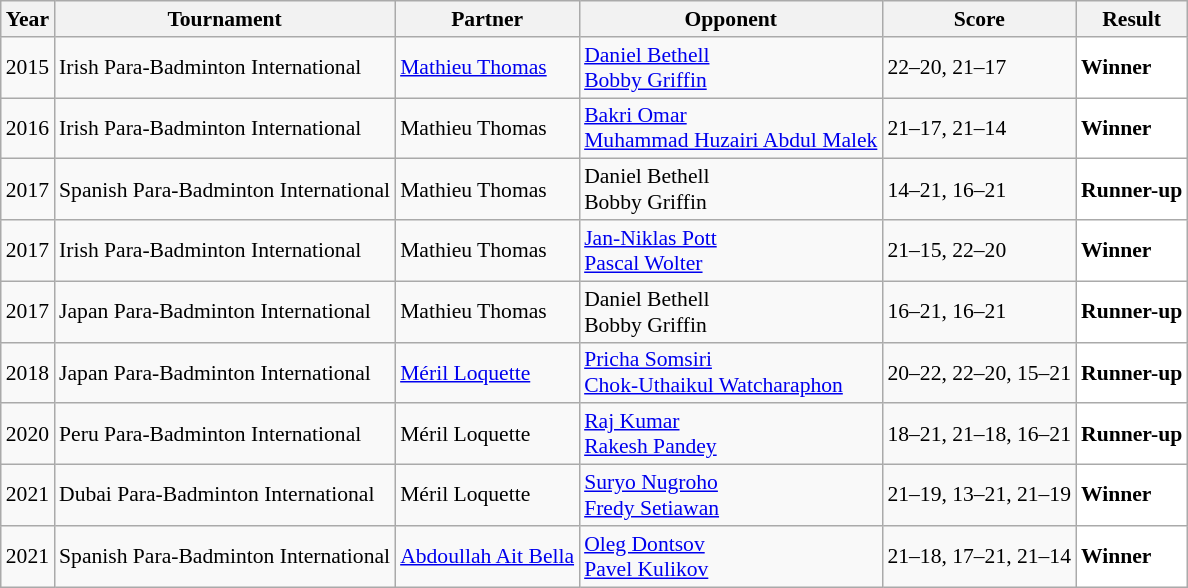<table class="sortable wikitable" style="font-size: 90%;">
<tr>
<th>Year</th>
<th>Tournament</th>
<th>Partner</th>
<th>Opponent</th>
<th>Score</th>
<th>Result</th>
</tr>
<tr>
<td align="center">2015</td>
<td align="left">Irish Para-Badminton International</td>
<td align="left"> <a href='#'>Mathieu Thomas</a></td>
<td align="left"> <a href='#'>Daniel Bethell</a><br> <a href='#'>Bobby Griffin</a></td>
<td align="left">22–20, 21–17</td>
<td style="text-align:left; background:white"> <strong>Winner</strong></td>
</tr>
<tr>
<td align="center">2016</td>
<td align="left">Irish Para-Badminton International</td>
<td align="left"> Mathieu Thomas</td>
<td align="left"> <a href='#'>Bakri Omar</a><br> <a href='#'>Muhammad Huzairi Abdul Malek</a></td>
<td align="left">21–17, 21–14</td>
<td style="text-align:left; background:white"> <strong>Winner</strong></td>
</tr>
<tr>
<td align="center">2017</td>
<td align="left">Spanish Para-Badminton International</td>
<td align="left"> Mathieu Thomas</td>
<td align="left"> Daniel Bethell<br> Bobby Griffin</td>
<td align="left">14–21, 16–21</td>
<td style="text-align:left; background:white"> <strong>Runner-up</strong></td>
</tr>
<tr>
<td align="center">2017</td>
<td align="left">Irish Para-Badminton International</td>
<td align="left"> Mathieu Thomas</td>
<td align="left"> <a href='#'>Jan-Niklas Pott</a><br> <a href='#'>Pascal Wolter</a></td>
<td align="left">21–15, 22–20</td>
<td style="text-align:left; background:white"> <strong>Winner</strong></td>
</tr>
<tr>
<td align="center">2017</td>
<td align="left">Japan Para-Badminton International</td>
<td align="left"> Mathieu Thomas</td>
<td align="left"> Daniel Bethell<br> Bobby Griffin</td>
<td align="left">16–21, 16–21</td>
<td style="text-align:left; background:white"> <strong>Runner-up</strong></td>
</tr>
<tr>
<td align="center">2018</td>
<td align="left">Japan Para-Badminton International</td>
<td align="left"> <a href='#'>Méril Loquette</a></td>
<td align="left"> <a href='#'>Pricha Somsiri</a><br> <a href='#'>Chok-Uthaikul Watcharaphon</a></td>
<td align="left">20–22, 22–20, 15–21</td>
<td style="text-align:left; background:white"> <strong>Runner-up</strong></td>
</tr>
<tr>
<td align="center">2020</td>
<td align="left">Peru Para-Badminton International</td>
<td align="left"> Méril Loquette</td>
<td align="left"> <a href='#'>Raj Kumar</a><br> <a href='#'>Rakesh Pandey</a></td>
<td align="left">18–21, 21–18, 16–21</td>
<td style="text-align:left; background:white"> <strong>Runner-up</strong></td>
</tr>
<tr>
<td align="center">2021</td>
<td align="left">Dubai Para-Badminton International</td>
<td align="left"> Méril Loquette</td>
<td align="left"> <a href='#'>Suryo Nugroho</a><br> <a href='#'>Fredy Setiawan</a></td>
<td align="left">21–19, 13–21, 21–19</td>
<td style="text-align:left; background:white"> <strong>Winner</strong></td>
</tr>
<tr>
<td align="center">2021</td>
<td align="left">Spanish Para-Badminton International</td>
<td align="left"> <a href='#'>Abdoullah Ait Bella</a></td>
<td align="left"> <a href='#'>Oleg Dontsov</a><br> <a href='#'>Pavel Kulikov</a></td>
<td align="left">21–18, 17–21, 21–14</td>
<td style="text-align:left; background:white"> <strong>Winner</strong></td>
</tr>
</table>
